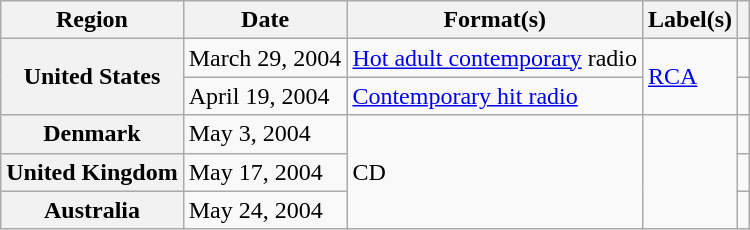<table class="wikitable plainrowheaders">
<tr>
<th scope="col">Region</th>
<th scope="col">Date</th>
<th scope="col">Format(s)</th>
<th scope="col">Label(s)</th>
<th scope="col"></th>
</tr>
<tr>
<th scope="row" rowspan="2">United States</th>
<td>March 29, 2004</td>
<td><a href='#'>Hot adult contemporary</a> radio</td>
<td rowspan="2"><a href='#'>RCA</a></td>
<td></td>
</tr>
<tr>
<td>April 19, 2004</td>
<td><a href='#'>Contemporary hit radio</a></td>
<td></td>
</tr>
<tr>
<th scope="row">Denmark</th>
<td>May 3, 2004</td>
<td rowspan="3">CD</td>
<td rowspan="3"></td>
<td></td>
</tr>
<tr>
<th scope="row">United Kingdom</th>
<td>May 17, 2004</td>
<td></td>
</tr>
<tr>
<th scope="row">Australia</th>
<td>May 24, 2004</td>
<td></td>
</tr>
</table>
